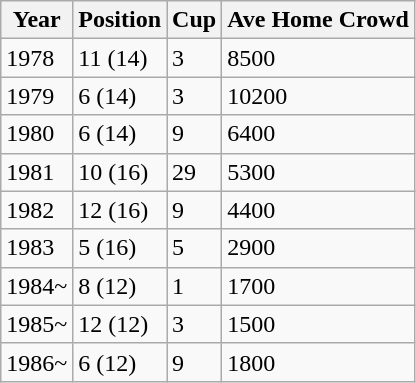<table class="wikitable">
<tr>
<th>Year</th>
<th>Position</th>
<th>Cup</th>
<th>Ave Home Crowd</th>
</tr>
<tr>
<td>1978</td>
<td>11 (14)</td>
<td>3</td>
<td>8500</td>
</tr>
<tr>
<td>1979</td>
<td>6 (14)</td>
<td>3</td>
<td>10200</td>
</tr>
<tr>
<td>1980</td>
<td>6 (14)</td>
<td>9</td>
<td>6400</td>
</tr>
<tr>
<td>1981</td>
<td>10 (16)</td>
<td>29</td>
<td>5300</td>
</tr>
<tr>
<td>1982</td>
<td>12 (16)</td>
<td>9</td>
<td>4400</td>
</tr>
<tr>
<td>1983</td>
<td>5 (16)</td>
<td>5</td>
<td>2900</td>
</tr>
<tr>
<td>1984~</td>
<td>8 (12)</td>
<td>1</td>
<td>1700</td>
</tr>
<tr>
<td>1985~</td>
<td>12 (12)</td>
<td>3</td>
<td>1500</td>
</tr>
<tr>
<td>1986~</td>
<td>6 (12)</td>
<td>9</td>
<td>1800</td>
</tr>
</table>
